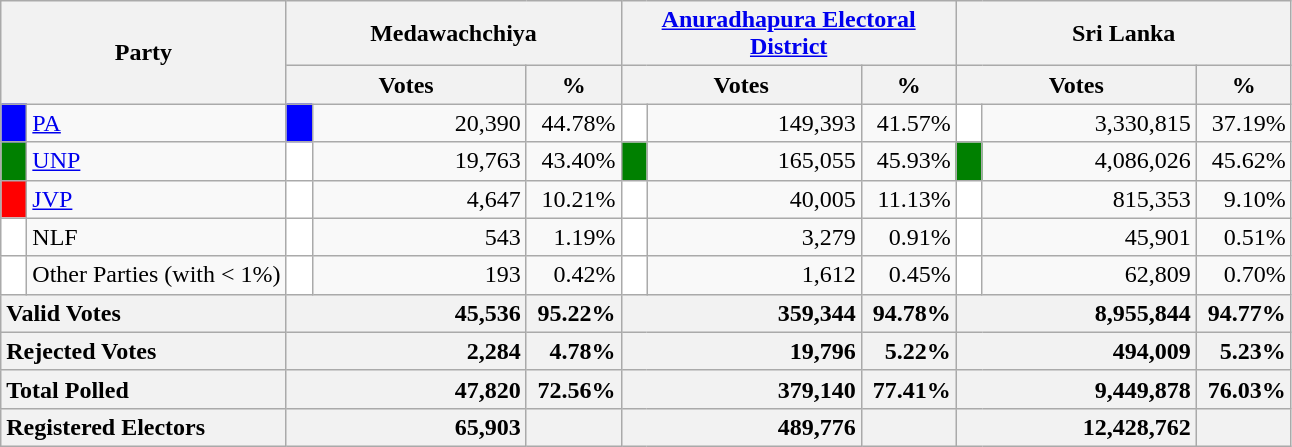<table class="wikitable">
<tr>
<th colspan="2" width="144px"rowspan="2">Party</th>
<th colspan="3" width="216px">Medawachchiya</th>
<th colspan="3" width="216px"><a href='#'>Anuradhapura Electoral District</a></th>
<th colspan="3" width="216px">Sri Lanka</th>
</tr>
<tr>
<th colspan="2" width="144px">Votes</th>
<th>%</th>
<th colspan="2" width="144px">Votes</th>
<th>%</th>
<th colspan="2" width="144px">Votes</th>
<th>%</th>
</tr>
<tr>
<td style="background-color:blue;" width="10px"></td>
<td style="text-align:left;"><a href='#'>PA</a></td>
<td style="background-color:blue;" width="10px"></td>
<td style="text-align:right;">20,390</td>
<td style="text-align:right;">44.78%</td>
<td style="background-color:white;" width="10px"></td>
<td style="text-align:right;">149,393</td>
<td style="text-align:right;">41.57%</td>
<td style="background-color:white;" width="10px"></td>
<td style="text-align:right;">3,330,815</td>
<td style="text-align:right;">37.19%</td>
</tr>
<tr>
<td style="background-color:green;" width="10px"></td>
<td style="text-align:left;"><a href='#'>UNP</a></td>
<td style="background-color:white;" width="10px"></td>
<td style="text-align:right;">19,763</td>
<td style="text-align:right;">43.40%</td>
<td style="background-color:green;" width="10px"></td>
<td style="text-align:right;">165,055</td>
<td style="text-align:right;">45.93%</td>
<td style="background-color:green;" width="10px"></td>
<td style="text-align:right;">4,086,026</td>
<td style="text-align:right;">45.62%</td>
</tr>
<tr>
<td style="background-color:red;" width="10px"></td>
<td style="text-align:left;"><a href='#'>JVP</a></td>
<td style="background-color:white;" width="10px"></td>
<td style="text-align:right;">4,647</td>
<td style="text-align:right;">10.21%</td>
<td style="background-color:white;" width="10px"></td>
<td style="text-align:right;">40,005</td>
<td style="text-align:right;">11.13%</td>
<td style="background-color:white;" width="10px"></td>
<td style="text-align:right;">815,353</td>
<td style="text-align:right;">9.10%</td>
</tr>
<tr>
<td style="background-color:white;" width="10px"></td>
<td style="text-align:left;">NLF</td>
<td style="background-color:white;" width="10px"></td>
<td style="text-align:right;">543</td>
<td style="text-align:right;">1.19%</td>
<td style="background-color:white;" width="10px"></td>
<td style="text-align:right;">3,279</td>
<td style="text-align:right;">0.91%</td>
<td style="background-color:white;" width="10px"></td>
<td style="text-align:right;">45,901</td>
<td style="text-align:right;">0.51%</td>
</tr>
<tr>
<td style="background-color:white;" width="10px"></td>
<td style="text-align:left;">Other Parties (with < 1%)</td>
<td style="background-color:white;" width="10px"></td>
<td style="text-align:right;">193</td>
<td style="text-align:right;">0.42%</td>
<td style="background-color:white;" width="10px"></td>
<td style="text-align:right;">1,612</td>
<td style="text-align:right;">0.45%</td>
<td style="background-color:white;" width="10px"></td>
<td style="text-align:right;">62,809</td>
<td style="text-align:right;">0.70%</td>
</tr>
<tr>
<th colspan="2" width="144px"style="text-align:left;">Valid Votes</th>
<th style="text-align:right;"colspan="2" width="144px">45,536</th>
<th style="text-align:right;">95.22%</th>
<th style="text-align:right;"colspan="2" width="144px">359,344</th>
<th style="text-align:right;">94.78%</th>
<th style="text-align:right;"colspan="2" width="144px">8,955,844</th>
<th style="text-align:right;">94.77%</th>
</tr>
<tr>
<th colspan="2" width="144px"style="text-align:left;">Rejected Votes</th>
<th style="text-align:right;"colspan="2" width="144px">2,284</th>
<th style="text-align:right;">4.78%</th>
<th style="text-align:right;"colspan="2" width="144px">19,796</th>
<th style="text-align:right;">5.22%</th>
<th style="text-align:right;"colspan="2" width="144px">494,009</th>
<th style="text-align:right;">5.23%</th>
</tr>
<tr>
<th colspan="2" width="144px"style="text-align:left;">Total Polled</th>
<th style="text-align:right;"colspan="2" width="144px">47,820</th>
<th style="text-align:right;">72.56%</th>
<th style="text-align:right;"colspan="2" width="144px">379,140</th>
<th style="text-align:right;">77.41%</th>
<th style="text-align:right;"colspan="2" width="144px">9,449,878</th>
<th style="text-align:right;">76.03%</th>
</tr>
<tr>
<th colspan="2" width="144px"style="text-align:left;">Registered Electors</th>
<th style="text-align:right;"colspan="2" width="144px">65,903</th>
<th></th>
<th style="text-align:right;"colspan="2" width="144px">489,776</th>
<th></th>
<th style="text-align:right;"colspan="2" width="144px">12,428,762</th>
<th></th>
</tr>
</table>
